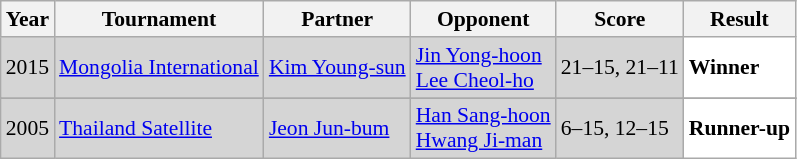<table class="sortable wikitable" style="font-size: 90%;">
<tr>
<th>Year</th>
<th>Tournament</th>
<th>Partner</th>
<th>Opponent</th>
<th>Score</th>
<th>Result</th>
</tr>
<tr style="background:#D5D5D5">
<td align="center">2015</td>
<td align="left"><a href='#'>Mongolia International</a></td>
<td align="left"> <a href='#'>Kim Young-sun</a></td>
<td align="left"> <a href='#'>Jin Yong-hoon</a> <br>  <a href='#'>Lee Cheol-ho</a></td>
<td align="left">21–15, 21–11</td>
<td style="text-align:left; background:white"> <strong>Winner</strong></td>
</tr>
<tr>
</tr>
<tr style="background:#D5D5D5">
<td align="center">2005</td>
<td align="left"><a href='#'>Thailand Satellite</a></td>
<td align="left"> <a href='#'>Jeon Jun-bum</a></td>
<td align="left"> <a href='#'>Han Sang-hoon</a> <br>  <a href='#'>Hwang Ji-man</a></td>
<td align="left">6–15, 12–15</td>
<td style="text-align:left; background:white"> <strong>Runner-up</strong></td>
</tr>
</table>
